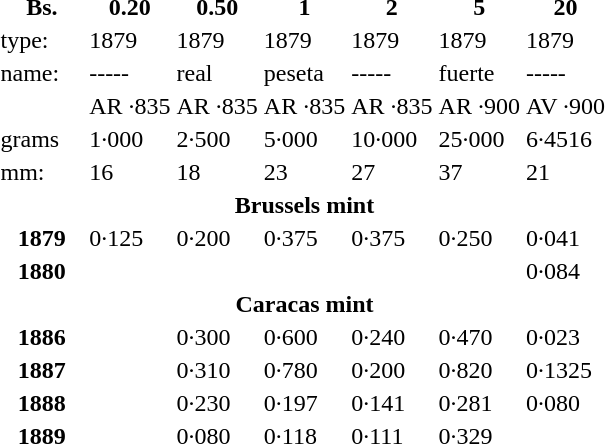<table>
<tr>
<th>Bs.</th>
<th>0.20</th>
<th>0.50</th>
<th>1</th>
<th>2</th>
<th>5</th>
<th>20</th>
</tr>
<tr>
<td>type:</td>
<td>1879</td>
<td>1879</td>
<td>1879</td>
<td>1879</td>
<td>1879</td>
<td>1879</td>
</tr>
<tr>
<td>name:    </td>
<td>-----</td>
<td>real</td>
<td>peseta</td>
<td>-----</td>
<td>fuerte</td>
<td>-----</td>
</tr>
<tr>
<td></td>
<td>AR ·835</td>
<td>AR ·835</td>
<td>AR ·835</td>
<td>AR ·835</td>
<td>AR ·900</td>
<td>AV ·900</td>
</tr>
<tr>
<td>grams</td>
<td>1·000</td>
<td>2·500</td>
<td>5·000</td>
<td>10·000</td>
<td>25·000</td>
<td>6·4516</td>
</tr>
<tr>
<td>mm:</td>
<td>16</td>
<td>18</td>
<td>23</td>
<td>27</td>
<td>37</td>
<td>21</td>
</tr>
<tr>
<td> </td>
<th colspan=5>Brussels mint</th>
</tr>
<tr>
<th>1879</th>
<td>0·125</td>
<td>0·200</td>
<td>0·375</td>
<td>0·375</td>
<td>0·250</td>
<td>0·041</td>
</tr>
<tr>
<th>1880</th>
<td></td>
<td></td>
<td></td>
<td></td>
<td></td>
<td>0·084</td>
</tr>
<tr>
<td> </td>
<th colspan=5>Caracas mint</th>
</tr>
<tr>
<th>1886</th>
<td></td>
<td>0·300</td>
<td>0·600</td>
<td>0·240</td>
<td>0·470</td>
<td>0·023</td>
</tr>
<tr>
<th>1887</th>
<td></td>
<td>0·310</td>
<td>0·780</td>
<td>0·200</td>
<td>0·820</td>
<td>0·1325</td>
</tr>
<tr>
<th>1888</th>
<td></td>
<td>0·230</td>
<td>0·197</td>
<td>0·141</td>
<td>0·281</td>
<td>0·080</td>
</tr>
<tr>
<th>1889</th>
<td></td>
<td>0·080</td>
<td>0·118</td>
<td>0·111</td>
<td>0·329</td>
<td></td>
</tr>
</table>
